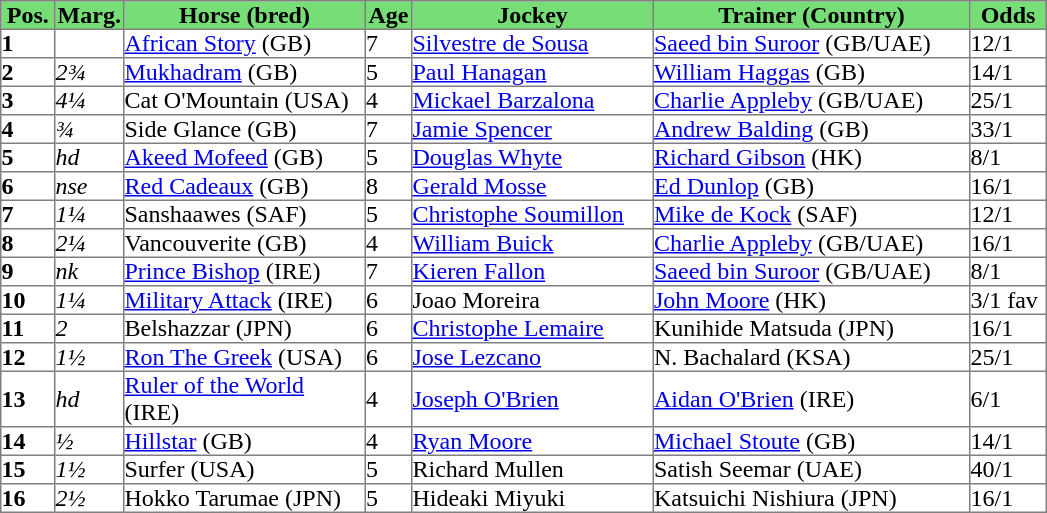<table class = "sortable" | border="1" cellpadding="0" style="border-collapse: collapse;">
<tr style="background:#7d7; text-align:center;">
<th style="width:35px;"><strong>Pos.</strong></th>
<th style="width:45px;"><strong>Marg.</strong></th>
<th style="width:160px;"><strong>Horse (bred)</strong></th>
<th style="width:30px;"><strong>Age</strong></th>
<th style="width:160px;"><strong>Jockey</strong></th>
<th style="width:210px;"><strong>Trainer (Country)</strong></th>
<th style="width:50px;"><strong>Odds</strong></th>
</tr>
<tr>
<td><strong>1</strong></td>
<td></td>
<td><a href='#'>African Story</a> (GB)</td>
<td>7</td>
<td><a href='#'>Silvestre de Sousa</a></td>
<td><a href='#'>Saeed bin Suroor</a> (GB/UAE)</td>
<td>12/1</td>
</tr>
<tr>
<td><strong>2</strong></td>
<td><em>2¾</em></td>
<td><a href='#'>Mukhadram</a> (GB)</td>
<td>5</td>
<td><a href='#'>Paul Hanagan</a></td>
<td><a href='#'>William Haggas</a> (GB)</td>
<td>14/1</td>
</tr>
<tr>
<td><strong>3</strong></td>
<td><em>4¼</em></td>
<td>Cat O'Mountain (USA)</td>
<td>4</td>
<td><a href='#'>Mickael Barzalona</a></td>
<td><a href='#'>Charlie Appleby</a> (GB/UAE)</td>
<td>25/1</td>
</tr>
<tr>
<td><strong>4</strong></td>
<td><em>¾</em></td>
<td>Side Glance (GB)</td>
<td>7</td>
<td><a href='#'>Jamie Spencer</a></td>
<td><a href='#'>Andrew Balding</a> (GB)</td>
<td>33/1</td>
</tr>
<tr>
<td><strong>5</strong></td>
<td><em>hd</em></td>
<td><a href='#'>Akeed Mofeed</a> (GB)</td>
<td>5</td>
<td><a href='#'>Douglas Whyte</a></td>
<td><a href='#'>Richard Gibson</a> (HK)</td>
<td>8/1</td>
</tr>
<tr>
<td><strong>6</strong></td>
<td><em>nse</em></td>
<td><a href='#'>Red Cadeaux</a> (GB)</td>
<td>8</td>
<td><a href='#'>Gerald Mosse</a></td>
<td><a href='#'>Ed Dunlop</a> (GB)</td>
<td>16/1</td>
</tr>
<tr>
<td><strong>7</strong></td>
<td><em>1¼</em></td>
<td>Sanshaawes (SAF)</td>
<td>5</td>
<td><a href='#'>Christophe Soumillon</a></td>
<td><a href='#'>Mike de Kock</a> (SAF)</td>
<td>12/1</td>
</tr>
<tr>
<td><strong>8</strong></td>
<td><em>2¼</em></td>
<td>Vancouverite (GB)</td>
<td>4</td>
<td><a href='#'>William Buick</a></td>
<td><a href='#'>Charlie Appleby</a> (GB/UAE)</td>
<td>16/1</td>
</tr>
<tr>
<td><strong>9</strong></td>
<td><em>nk</em></td>
<td><a href='#'>Prince Bishop</a> (IRE)</td>
<td>7</td>
<td><a href='#'>Kieren Fallon</a></td>
<td><a href='#'>Saeed bin Suroor</a> (GB/UAE)</td>
<td>8/1</td>
</tr>
<tr>
<td><strong>10</strong></td>
<td><em>1¼</em></td>
<td><a href='#'>Military Attack</a> (IRE)</td>
<td>6</td>
<td>Joao Moreira</td>
<td><a href='#'>John Moore</a> (HK)</td>
<td>3/1 fav</td>
</tr>
<tr>
<td><strong>11</strong></td>
<td><em>2</em></td>
<td>Belshazzar (JPN)</td>
<td>6</td>
<td><a href='#'>Christophe Lemaire</a></td>
<td>Kunihide Matsuda (JPN)</td>
<td>16/1</td>
</tr>
<tr>
<td><strong>12</strong></td>
<td><em>1½</em></td>
<td><a href='#'>Ron The Greek</a> (USA)</td>
<td>6</td>
<td><a href='#'>Jose Lezcano</a></td>
<td>N. Bachalard (KSA)</td>
<td>25/1</td>
</tr>
<tr>
<td><strong>13</strong></td>
<td><em>hd</em></td>
<td><a href='#'>Ruler of the World</a> (IRE)</td>
<td>4</td>
<td><a href='#'>Joseph O'Brien</a></td>
<td><a href='#'>Aidan O'Brien</a> (IRE)</td>
<td>6/1</td>
</tr>
<tr>
<td><strong>14</strong></td>
<td><em>½</em></td>
<td><a href='#'>Hillstar</a> (GB)</td>
<td>4</td>
<td><a href='#'>Ryan Moore</a></td>
<td><a href='#'>Michael Stoute</a> (GB)</td>
<td>14/1</td>
</tr>
<tr>
<td><strong>15</strong></td>
<td><em>1½</em></td>
<td>Surfer (USA)</td>
<td>5</td>
<td>Richard Mullen</td>
<td>Satish Seemar (UAE)</td>
<td>40/1</td>
</tr>
<tr>
<td><strong>16</strong></td>
<td><em>2½</em></td>
<td>Hokko Tarumae (JPN)</td>
<td>5</td>
<td>Hideaki Miyuki</td>
<td>Katsuichi Nishiura (JPN)</td>
<td>16/1</td>
</tr>
</table>
